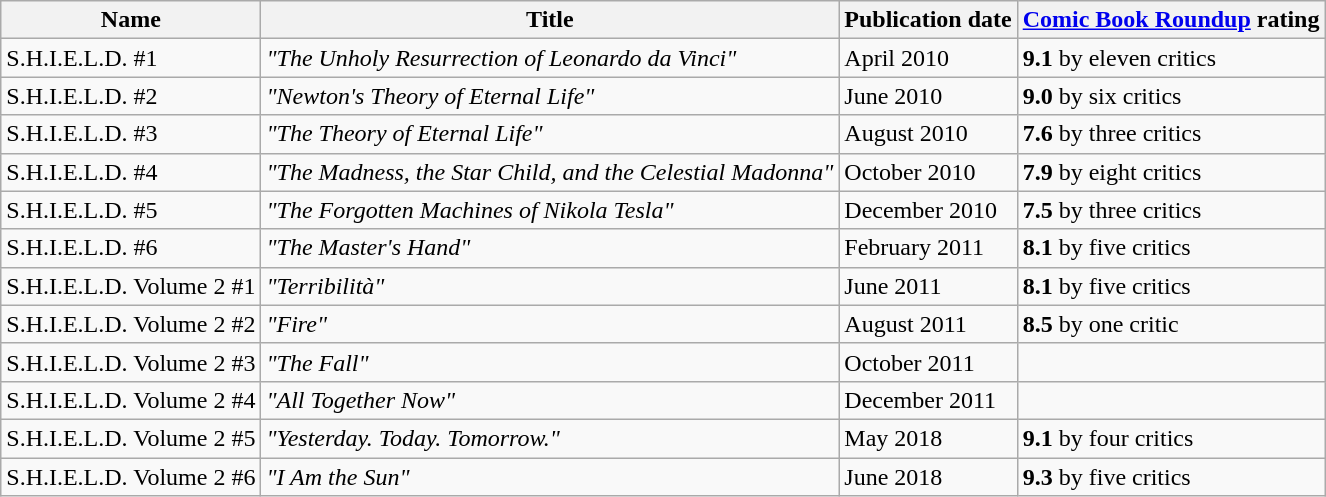<table class="wikitable">
<tr>
<th>Name</th>
<th>Title</th>
<th>Publication date</th>
<th><a href='#'>Comic Book Roundup</a> rating</th>
</tr>
<tr>
<td>S.H.I.E.L.D. #1</td>
<td><em>"The Unholy Resurrection of Leonardo da Vinci"</em></td>
<td>April 2010</td>
<td><strong>9.1</strong> by eleven critics</td>
</tr>
<tr>
<td>S.H.I.E.L.D. #2</td>
<td><em>"Newton's Theory of Eternal Life"</em></td>
<td>June 2010</td>
<td><strong>9.0</strong> by six critics</td>
</tr>
<tr>
<td>S.H.I.E.L.D. #3</td>
<td><em>"The Theory of Eternal Life"</em></td>
<td>August 2010</td>
<td><strong>7.6</strong> by three critics</td>
</tr>
<tr>
<td>S.H.I.E.L.D. #4</td>
<td><em>"The Madness, the Star Child, and the Celestial Madonna"</em></td>
<td>October 2010</td>
<td><strong>7.9</strong> by eight critics</td>
</tr>
<tr>
<td>S.H.I.E.L.D. #5</td>
<td><em>"The Forgotten Machines of Nikola Tesla"</em></td>
<td>December 2010</td>
<td><strong>7.5</strong> by three critics</td>
</tr>
<tr>
<td>S.H.I.E.L.D. #6</td>
<td><em>"The Master's Hand"</em></td>
<td>February 2011</td>
<td><strong>8.1</strong> by five critics</td>
</tr>
<tr>
<td>S.H.I.E.L.D. Volume 2 #1</td>
<td><em>"Terribilità"</em></td>
<td>June 2011</td>
<td><strong>8.1</strong> by five critics</td>
</tr>
<tr>
<td>S.H.I.E.L.D. Volume 2 #2</td>
<td><em>"Fire"</em></td>
<td>August 2011</td>
<td><strong>8.5</strong> by one critic</td>
</tr>
<tr>
<td>S.H.I.E.L.D. Volume 2 #3</td>
<td><em>"The Fall"</em></td>
<td>October 2011</td>
<td></td>
</tr>
<tr>
<td>S.H.I.E.L.D. Volume 2 #4</td>
<td><em>"All Together Now"</em></td>
<td>December 2011</td>
<td></td>
</tr>
<tr>
<td>S.H.I.E.L.D. Volume 2 #5</td>
<td><em>"Yesterday. Today. Tomorrow."</em></td>
<td>May 2018</td>
<td><strong>9.1</strong> by four critics</td>
</tr>
<tr>
<td>S.H.I.E.L.D. Volume 2 #6</td>
<td><em>"I Am the Sun"</em></td>
<td>June 2018</td>
<td><strong>9.3</strong> by five critics</td>
</tr>
</table>
